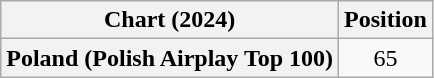<table class="wikitable sortable plainrowheaders" style="text-align:center">
<tr>
<th scope="col">Chart (2024)</th>
<th scope="col">Position</th>
</tr>
<tr>
<th scope="row">Poland (Polish Airplay Top 100)</th>
<td>65</td>
</tr>
</table>
